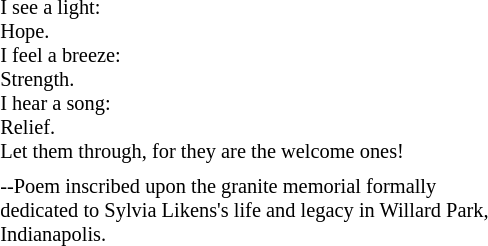<table class="toccolours" style="float: left; margin-left: 0.5em; margin-right: 1em; font-size: 85%; background:#t5dbf1; color:black; width:27em; max-width: 27%;" cellspacing="5">
<tr>
<td style="text-align: left;">I see a light:<br>Hope.<br>I feel a breeze:<br>Strength.<br>I hear a song:<br>Relief.<br>Let them through, for they are the welcome ones!</td>
</tr>
<tr>
<td style="text-align: left;">--Poem inscribed upon the granite memorial formally dedicated to Sylvia Likens's life and legacy in Willard Park, Indianapolis.</td>
</tr>
</table>
